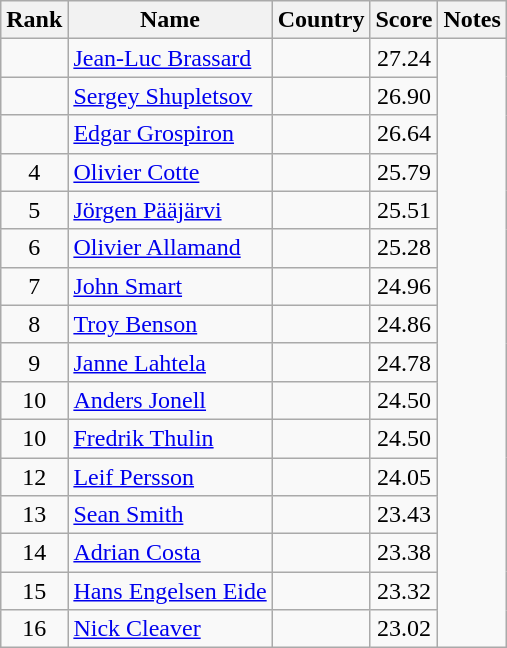<table class="wikitable sortable" style="text-align:center">
<tr>
<th>Rank</th>
<th>Name</th>
<th>Country</th>
<th>Score</th>
<th>Notes</th>
</tr>
<tr>
<td></td>
<td align=left><a href='#'>Jean-Luc Brassard</a></td>
<td align=left></td>
<td>27.24</td>
</tr>
<tr>
<td></td>
<td align=left><a href='#'>Sergey Shupletsov</a></td>
<td align=left></td>
<td>26.90</td>
</tr>
<tr>
<td></td>
<td align=left><a href='#'>Edgar Grospiron</a></td>
<td align=left></td>
<td>26.64</td>
</tr>
<tr>
<td>4</td>
<td align=left><a href='#'>Olivier Cotte</a></td>
<td align=left></td>
<td>25.79</td>
</tr>
<tr>
<td>5</td>
<td align=left><a href='#'>Jörgen Pääjärvi</a></td>
<td align=left></td>
<td>25.51</td>
</tr>
<tr>
<td>6</td>
<td align=left><a href='#'>Olivier Allamand</a></td>
<td align=left></td>
<td>25.28</td>
</tr>
<tr>
<td>7</td>
<td align=left><a href='#'>John Smart</a></td>
<td align=left></td>
<td>24.96</td>
</tr>
<tr>
<td>8</td>
<td align=left><a href='#'>Troy Benson</a></td>
<td align=left></td>
<td>24.86</td>
</tr>
<tr>
<td>9</td>
<td align=left><a href='#'>Janne Lahtela</a></td>
<td align=left></td>
<td>24.78</td>
</tr>
<tr>
<td>10</td>
<td align=left><a href='#'>Anders Jonell</a></td>
<td align=left></td>
<td>24.50</td>
</tr>
<tr>
<td>10</td>
<td align=left><a href='#'>Fredrik Thulin</a></td>
<td align=left></td>
<td>24.50</td>
</tr>
<tr>
<td>12</td>
<td align=left><a href='#'>Leif Persson</a></td>
<td align=left></td>
<td>24.05</td>
</tr>
<tr>
<td>13</td>
<td align=left><a href='#'>Sean Smith</a></td>
<td align=left></td>
<td>23.43</td>
</tr>
<tr>
<td>14</td>
<td align=left><a href='#'>Adrian Costa</a></td>
<td align=left></td>
<td>23.38</td>
</tr>
<tr>
<td>15</td>
<td align=left><a href='#'>Hans Engelsen Eide</a></td>
<td align=left></td>
<td>23.32</td>
</tr>
<tr>
<td>16</td>
<td align=left><a href='#'>Nick Cleaver</a></td>
<td align=left></td>
<td>23.02</td>
</tr>
</table>
